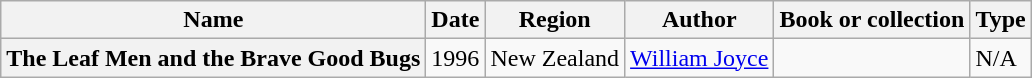<table class="wikitable sortable">
<tr>
<th scope="col">Name</th>
<th scope="col">Date</th>
<th scope="col">Region</th>
<th scope="col">Author</th>
<th scope="col">Book or collection</th>
<th scope="col">Type</th>
</tr>
<tr>
<th>The Leaf Men and the Brave Good Bugs</th>
<td>1996</td>
<td>New Zealand</td>
<td><a href='#'>William Joyce</a></td>
<td></td>
<td>N/A</td>
</tr>
</table>
